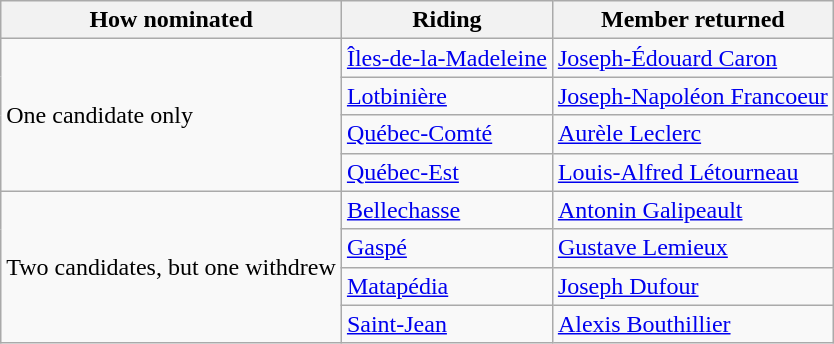<table class="wikitable">
<tr>
<th>How nominated</th>
<th>Riding</th>
<th>Member returned</th>
</tr>
<tr>
<td rowspan="4">One candidate only</td>
<td><a href='#'>Îles-de-la-Madeleine</a></td>
<td><a href='#'>Joseph-Édouard Caron</a></td>
</tr>
<tr>
<td><a href='#'>Lotbinière</a></td>
<td><a href='#'>Joseph-Napoléon Francoeur</a></td>
</tr>
<tr>
<td><a href='#'>Québec-Comté</a></td>
<td><a href='#'>Aurèle Leclerc</a></td>
</tr>
<tr>
<td><a href='#'>Québec-Est</a></td>
<td><a href='#'>Louis-Alfred Létourneau</a></td>
</tr>
<tr>
<td rowspan="4">Two candidates, but one withdrew</td>
<td><a href='#'>Bellechasse</a></td>
<td><a href='#'>Antonin Galipeault</a></td>
</tr>
<tr>
<td><a href='#'>Gaspé</a></td>
<td><a href='#'>Gustave Lemieux</a></td>
</tr>
<tr>
<td><a href='#'>Matapédia</a></td>
<td><a href='#'>Joseph Dufour</a></td>
</tr>
<tr>
<td><a href='#'>Saint-Jean</a></td>
<td><a href='#'>Alexis Bouthillier</a></td>
</tr>
</table>
